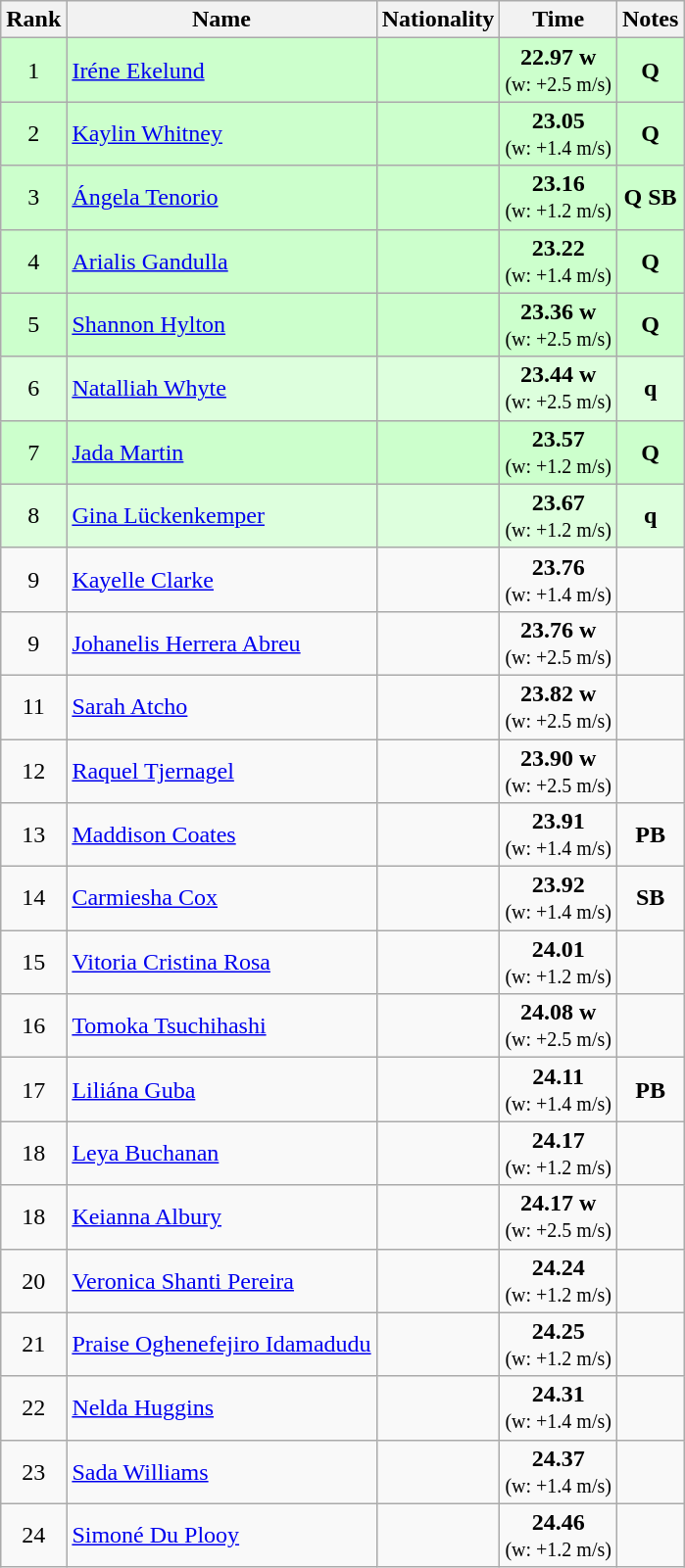<table class="wikitable sortable" style="text-align:center">
<tr>
<th>Rank</th>
<th>Name</th>
<th>Nationality</th>
<th>Time</th>
<th>Notes</th>
</tr>
<tr bgcolor=ccffcc>
<td>1</td>
<td align=left><a href='#'>Iréne Ekelund</a></td>
<td align=left></td>
<td><strong>22.97</strong> <strong>w</strong><br><small>(w: +2.5 m/s)</small></td>
<td><strong>Q</strong></td>
</tr>
<tr bgcolor=ccffcc>
<td>2</td>
<td align=left><a href='#'>Kaylin Whitney</a></td>
<td align=left></td>
<td><strong>23.05</strong><br><small>(w: +1.4 m/s)</small></td>
<td><strong>Q</strong></td>
</tr>
<tr bgcolor=ccffcc>
<td>3</td>
<td align=left><a href='#'>Ángela Tenorio</a></td>
<td align=left></td>
<td><strong>23.16</strong><br><small>(w: +1.2 m/s)</small></td>
<td><strong>Q SB</strong></td>
</tr>
<tr bgcolor=ccffcc>
<td>4</td>
<td align=left><a href='#'>Arialis Gandulla</a></td>
<td align=left></td>
<td><strong>23.22</strong><br><small>(w: +1.4 m/s)</small></td>
<td><strong>Q</strong></td>
</tr>
<tr bgcolor=ccffcc>
<td>5</td>
<td align=left><a href='#'>Shannon Hylton</a></td>
<td align=left></td>
<td><strong>23.36</strong> <strong>w</strong><br><small>(w: +2.5 m/s)</small></td>
<td><strong>Q</strong></td>
</tr>
<tr bgcolor=ddffdd>
<td>6</td>
<td align=left><a href='#'>Natalliah Whyte</a></td>
<td align=left></td>
<td><strong>23.44</strong> <strong>w</strong><br><small>(w: +2.5 m/s)</small></td>
<td><strong>q</strong></td>
</tr>
<tr bgcolor=ccffcc>
<td>7</td>
<td align=left><a href='#'>Jada Martin</a></td>
<td align=left></td>
<td><strong>23.57</strong><br><small>(w: +1.2 m/s)</small></td>
<td><strong>Q</strong></td>
</tr>
<tr bgcolor=ddffdd>
<td>8</td>
<td align=left><a href='#'>Gina Lückenkemper</a></td>
<td align=left></td>
<td><strong>23.67</strong><br><small>(w: +1.2 m/s)</small></td>
<td><strong>q</strong></td>
</tr>
<tr>
<td>9</td>
<td align=left><a href='#'>Kayelle Clarke</a></td>
<td align=left></td>
<td><strong>23.76</strong><br><small>(w: +1.4 m/s)</small></td>
<td></td>
</tr>
<tr>
<td>9</td>
<td align=left><a href='#'>Johanelis Herrera Abreu</a></td>
<td align=left></td>
<td><strong>23.76</strong> <strong>w</strong><br><small>(w: +2.5 m/s)</small></td>
<td></td>
</tr>
<tr>
<td>11</td>
<td align=left><a href='#'>Sarah Atcho</a></td>
<td align=left></td>
<td><strong>23.82</strong> <strong>w</strong><br><small>(w: +2.5 m/s)</small></td>
<td></td>
</tr>
<tr>
<td>12</td>
<td align=left><a href='#'>Raquel Tjernagel</a></td>
<td align=left></td>
<td><strong>23.90</strong> <strong>w</strong><br><small>(w: +2.5 m/s)</small></td>
<td></td>
</tr>
<tr>
<td>13</td>
<td align=left><a href='#'>Maddison Coates</a></td>
<td align=left></td>
<td><strong>23.91</strong><br><small>(w: +1.4 m/s)</small></td>
<td><strong>PB</strong></td>
</tr>
<tr>
<td>14</td>
<td align=left><a href='#'>Carmiesha Cox</a></td>
<td align=left></td>
<td><strong>23.92</strong><br><small>(w: +1.4 m/s)</small></td>
<td><strong>SB</strong></td>
</tr>
<tr>
<td>15</td>
<td align=left><a href='#'>Vitoria Cristina Rosa</a></td>
<td align=left></td>
<td><strong>24.01</strong><br><small>(w: +1.2 m/s)</small></td>
<td></td>
</tr>
<tr>
<td>16</td>
<td align=left><a href='#'>Tomoka Tsuchihashi</a></td>
<td align=left></td>
<td><strong>24.08</strong> <strong>w</strong><br><small>(w: +2.5 m/s)</small></td>
<td></td>
</tr>
<tr>
<td>17</td>
<td align=left><a href='#'>Liliána Guba</a></td>
<td align=left></td>
<td><strong>24.11</strong><br><small>(w: +1.4 m/s)</small></td>
<td><strong>PB</strong></td>
</tr>
<tr>
<td>18</td>
<td align=left><a href='#'>Leya Buchanan</a></td>
<td align=left></td>
<td><strong>24.17</strong><br><small>(w: +1.2 m/s)</small></td>
<td></td>
</tr>
<tr>
<td>18</td>
<td align=left><a href='#'>Keianna Albury</a></td>
<td align=left></td>
<td><strong>24.17</strong> <strong>w</strong><br><small>(w: +2.5 m/s)</small></td>
<td></td>
</tr>
<tr>
<td>20</td>
<td align=left><a href='#'>Veronica Shanti Pereira</a></td>
<td align=left></td>
<td><strong>24.24</strong><br><small>(w: +1.2 m/s)</small></td>
<td></td>
</tr>
<tr>
<td>21</td>
<td align=left><a href='#'>Praise Oghenefejiro Idamadudu</a></td>
<td align=left></td>
<td><strong>24.25</strong><br><small>(w: +1.2 m/s)</small></td>
<td></td>
</tr>
<tr>
<td>22</td>
<td align=left><a href='#'>Nelda Huggins</a></td>
<td align=left></td>
<td><strong>24.31</strong><br><small>(w: +1.4 m/s)</small></td>
<td></td>
</tr>
<tr>
<td>23</td>
<td align=left><a href='#'>Sada Williams</a></td>
<td align=left></td>
<td><strong>24.37</strong><br><small>(w: +1.4 m/s)</small></td>
<td></td>
</tr>
<tr>
<td>24</td>
<td align=left><a href='#'>Simoné Du Plooy</a></td>
<td align=left></td>
<td><strong>24.46</strong><br><small>(w: +1.2 m/s)</small></td>
<td></td>
</tr>
</table>
